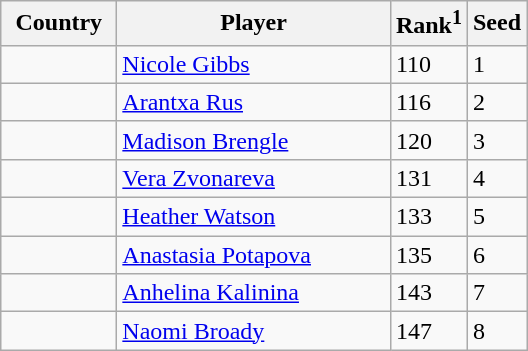<table class="sortable wikitable">
<tr>
<th width="70">Country</th>
<th width="175">Player</th>
<th>Rank<sup>1</sup></th>
<th>Seed</th>
</tr>
<tr>
<td></td>
<td><a href='#'>Nicole Gibbs</a></td>
<td>110</td>
<td>1</td>
</tr>
<tr>
<td></td>
<td><a href='#'>Arantxa Rus</a></td>
<td>116</td>
<td>2</td>
</tr>
<tr>
<td></td>
<td><a href='#'>Madison Brengle</a></td>
<td>120</td>
<td>3</td>
</tr>
<tr>
<td></td>
<td><a href='#'>Vera Zvonareva</a></td>
<td>131</td>
<td>4</td>
</tr>
<tr>
<td></td>
<td><a href='#'>Heather Watson</a></td>
<td>133</td>
<td>5</td>
</tr>
<tr>
<td></td>
<td><a href='#'>Anastasia Potapova</a></td>
<td>135</td>
<td>6</td>
</tr>
<tr>
<td></td>
<td><a href='#'>Anhelina Kalinina</a></td>
<td>143</td>
<td>7</td>
</tr>
<tr>
<td></td>
<td><a href='#'>Naomi Broady</a></td>
<td>147</td>
<td>8</td>
</tr>
</table>
